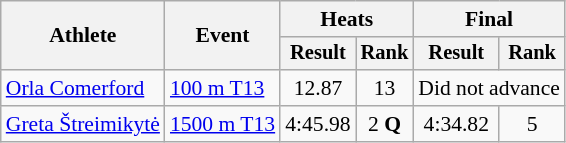<table class=wikitable style=font-size:90%;text-align:center>
<tr>
<th rowspan=2>Athlete</th>
<th rowspan=2>Event</th>
<th colspan=2>Heats</th>
<th colspan=2>Final</th>
</tr>
<tr style=font-size:95%>
<th>Result</th>
<th>Rank</th>
<th>Result</th>
<th>Rank</th>
</tr>
<tr>
<td align=left><a href='#'>Orla Comerford</a></td>
<td align=left><a href='#'>100 m T13</a></td>
<td>12.87</td>
<td>13</td>
<td colspan="2">Did not advance</td>
</tr>
<tr>
<td align=left><a href='#'>Greta Štreimikytė</a></td>
<td align=left><a href='#'>1500 m T13</a></td>
<td>4:45.98</td>
<td>2 <strong>Q</strong></td>
<td>4:34.82</td>
<td>5</td>
</tr>
</table>
